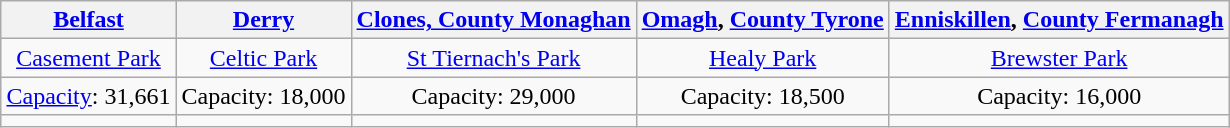<table class="wikitable" style="text-align:center; margin:1em auto;">
<tr>
<th><a href='#'>Belfast</a></th>
<th><a href='#'>Derry</a></th>
<th><a href='#'>Clones, County Monaghan</a></th>
<th><a href='#'>Omagh</a>, <a href='#'>County Tyrone</a></th>
<th><a href='#'>Enniskillen</a>, <a href='#'>County Fermanagh</a></th>
</tr>
<tr>
<td><a href='#'>Casement Park</a></td>
<td><a href='#'>Celtic Park</a></td>
<td><a href='#'>St Tiernach's Park</a></td>
<td><a href='#'>Healy Park</a></td>
<td><a href='#'>Brewster Park</a></td>
</tr>
<tr>
<td><a href='#'>Capacity</a>: 31,661</td>
<td>Capacity: 18,000</td>
<td>Capacity: 29,000</td>
<td>Capacity: 18,500</td>
<td>Capacity: 16,000</td>
</tr>
<tr>
<td></td>
<td></td>
<td></td>
<td></td>
<td></td>
</tr>
</table>
